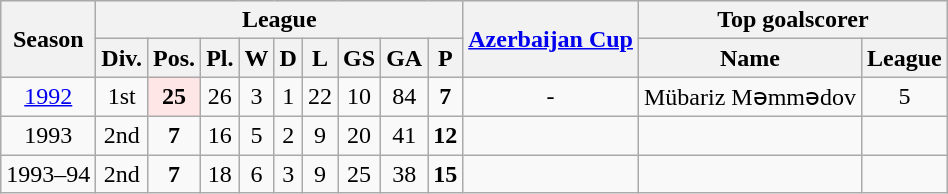<table class="wikitable">
<tr style="background:#efefef;">
<th rowspan="2">Season</th>
<th colspan="9">League</th>
<th rowspan="2"><a href='#'>Azerbaijan Cup</a></th>
<th colspan="2">Top goalscorer</th>
</tr>
<tr>
<th>Div.</th>
<th>Pos.</th>
<th>Pl.</th>
<th>W</th>
<th>D</th>
<th>L</th>
<th>GS</th>
<th>GA</th>
<th>P</th>
<th>Name</th>
<th>League</th>
</tr>
<tr>
<td align=center><a href='#'>1992</a></td>
<td align=center>1st</td>
<td align=center bgcolor=#FFE6E6><strong>25</strong></td>
<td align=center>26</td>
<td align=center>3</td>
<td align=center>1</td>
<td align=center>22</td>
<td align=center>10</td>
<td align=center>84</td>
<td align=center><strong>7</strong></td>
<td align=center>-</td>
<td align=center>Mübariz Məmmədov</td>
<td align=center>5</td>
</tr>
<tr>
<td align=center>1993</td>
<td align=center>2nd </td>
<td align=center><strong>7</strong></td>
<td align=center>16</td>
<td align=center>5</td>
<td align=center>2</td>
<td align=center>9</td>
<td align=center>20</td>
<td align=center>41</td>
<td align=center><strong>12</strong></td>
<td align=center></td>
<td align=center></td>
<td align=center></td>
</tr>
<tr>
<td align=center>1993–94</td>
<td align=center>2nd </td>
<td align=center><strong>7</strong></td>
<td align=center>18</td>
<td align=center>6</td>
<td align=center>3</td>
<td align=center>9</td>
<td align=center>25</td>
<td align=center>38</td>
<td align=center><strong>15</strong></td>
<td align=center></td>
<td align=center></td>
<td align=center></td>
</tr>
</table>
